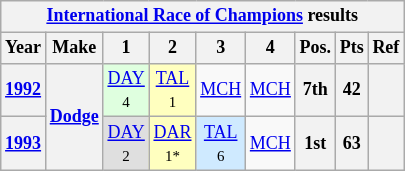<table class="wikitable" style="text-align:center; font-size:75%">
<tr>
<th colspan=9><a href='#'>International Race of Champions</a> results</th>
</tr>
<tr>
<th>Year</th>
<th>Make</th>
<th>1</th>
<th>2</th>
<th>3</th>
<th>4</th>
<th>Pos.</th>
<th>Pts</th>
<th>Ref</th>
</tr>
<tr>
<th><a href='#'>1992</a></th>
<th rowspan=2><a href='#'>Dodge</a></th>
<td style="background:#DFFFDF;"><a href='#'>DAY</a><br><small>4</small></td>
<td style="background:#FFFFBF;"><a href='#'>TAL</a><br><small>1</small></td>
<td><a href='#'>MCH</a></td>
<td><a href='#'>MCH</a></td>
<th>7th</th>
<th>42</th>
<th></th>
</tr>
<tr>
<th><a href='#'>1993</a></th>
<td style="background:#DFDFDF;"><a href='#'>DAY</a><br><small>2</small></td>
<td style="background:#FFFFBF;"><a href='#'>DAR</a><br><small>1*</small></td>
<td style="background:#CFEAFF;"><a href='#'>TAL</a><br><small>6</small></td>
<td><a href='#'>MCH</a></td>
<th>1st</th>
<th>63</th>
<th></th>
</tr>
</table>
